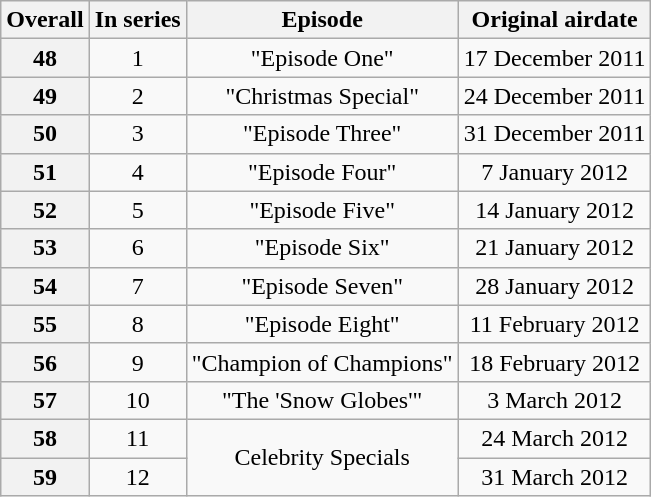<table class="wikitable sortable" style="text-align: center;">
<tr>
<th>Overall</th>
<th>In series</th>
<th>Episode</th>
<th>Original airdate</th>
</tr>
<tr>
<th>48</th>
<td>1</td>
<td>"Episode One"</td>
<td>17 December 2011</td>
</tr>
<tr>
<th>49</th>
<td>2</td>
<td>"Christmas Special"</td>
<td>24 December 2011</td>
</tr>
<tr>
<th>50</th>
<td>3</td>
<td>"Episode Three"</td>
<td>31 December 2011</td>
</tr>
<tr>
<th>51</th>
<td>4</td>
<td>"Episode Four"</td>
<td>7 January 2012</td>
</tr>
<tr>
<th>52</th>
<td>5</td>
<td>"Episode Five"</td>
<td>14 January 2012</td>
</tr>
<tr>
<th>53</th>
<td>6</td>
<td>"Episode Six"</td>
<td>21 January 2012</td>
</tr>
<tr>
<th>54</th>
<td>7</td>
<td>"Episode Seven"</td>
<td>28 January 2012</td>
</tr>
<tr>
<th>55</th>
<td>8</td>
<td>"Episode Eight"</td>
<td>11 February 2012</td>
</tr>
<tr>
<th>56</th>
<td>9</td>
<td>"Champion of Champions"</td>
<td>18 February 2012</td>
</tr>
<tr>
<th>57</th>
<td>10</td>
<td>"The 'Snow Globes'"</td>
<td>3 March 2012</td>
</tr>
<tr>
<th>58</th>
<td>11</td>
<td rowspan="2">Celebrity Specials</td>
<td>24 March 2012</td>
</tr>
<tr>
<th>59</th>
<td>12</td>
<td>31 March 2012</td>
</tr>
</table>
